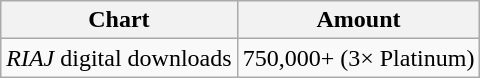<table class="wikitable">
<tr>
<th>Chart</th>
<th>Amount</th>
</tr>
<tr>
<td><em>RIAJ</em> digital downloads</td>
<td align="center">750,000+ (3× Platinum)</td>
</tr>
</table>
